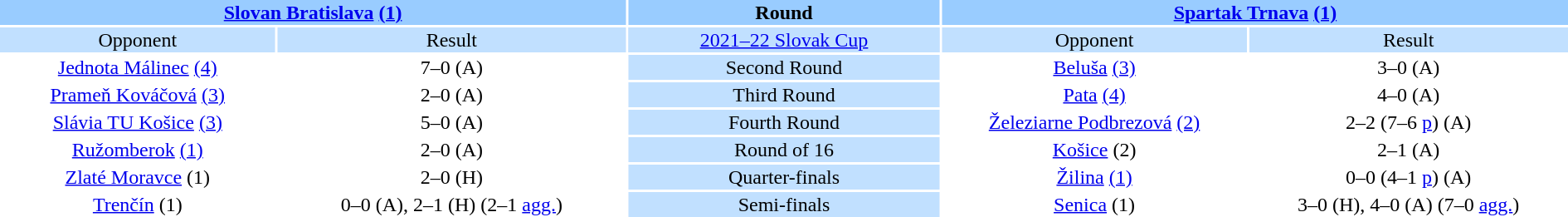<table width="100%" style="text-align:center">
<tr valign=top bgcolor=#99ccff>
<th colspan=2 style="width:40%"><a href='#'>Slovan Bratislava</a> <a href='#'>(1)</a></th>
<th><strong>Round</strong></th>
<th colspan=2 style="width:40%"><a href='#'>Spartak Trnava</a> <a href='#'>(1)</a></th>
</tr>
<tr valign=top bgcolor=#c1e0ff>
<td>Opponent</td>
<td>Result</td>
<td bgcolor=#c1e0ff><a href='#'>2021–22 Slovak Cup</a></td>
<td>Opponent</td>
<td>Result</td>
</tr>
<tr>
<td><a href='#'>Jednota Málinec</a> <a href='#'>(4)</a></td>
<td>7–0 (A)</td>
<td bgcolor=#c1e0ff>Second Round</td>
<td><a href='#'>Beluša</a> <a href='#'>(3)</a></td>
<td>3–0 (A)</td>
</tr>
<tr>
<td><a href='#'>Prameň Kováčová</a> <a href='#'>(3)</a></td>
<td>2–0 (A)</td>
<td bgcolor=#c1e0ff>Third Round</td>
<td><a href='#'>Pata</a> <a href='#'>(4)</a></td>
<td>4–0 (A)</td>
</tr>
<tr>
<td><a href='#'>Slávia TU Košice</a> <a href='#'>(3)</a></td>
<td>5–0 (A)</td>
<td bgcolor=#c1e0ff>Fourth Round</td>
<td><a href='#'>Železiarne Podbrezová</a> <a href='#'>(2)</a></td>
<td>2–2 (7–6 <a href='#'>p</a>) (A)</td>
</tr>
<tr>
<td><a href='#'>Ružomberok</a> <a href='#'>(1)</a></td>
<td>2–0 (A)</td>
<td bgcolor=#c1e0ff>Round of 16</td>
<td><a href='#'>Košice</a> (2)</td>
<td>2–1 (A)</td>
</tr>
<tr>
<td><a href='#'>Zlaté Moravce</a> (1)</td>
<td>2–0 (H)</td>
<td bgcolor=#c1e0ff>Quarter-finals</td>
<td><a href='#'>Žilina</a> <a href='#'>(1)</a></td>
<td>0–0 (4–1 <a href='#'>p</a>) (A)</td>
</tr>
<tr>
<td><a href='#'>Trenčín</a> (1)</td>
<td>0–0 (A), 2–1 (H) (2–1 <a href='#'>agg.</a>)</td>
<td bgcolor=#c1e0ff>Semi-finals</td>
<td><a href='#'>Senica</a> (1)</td>
<td>3–0 (H), 4–0 (A) (7–0 <a href='#'>agg.</a>)</td>
</tr>
</table>
